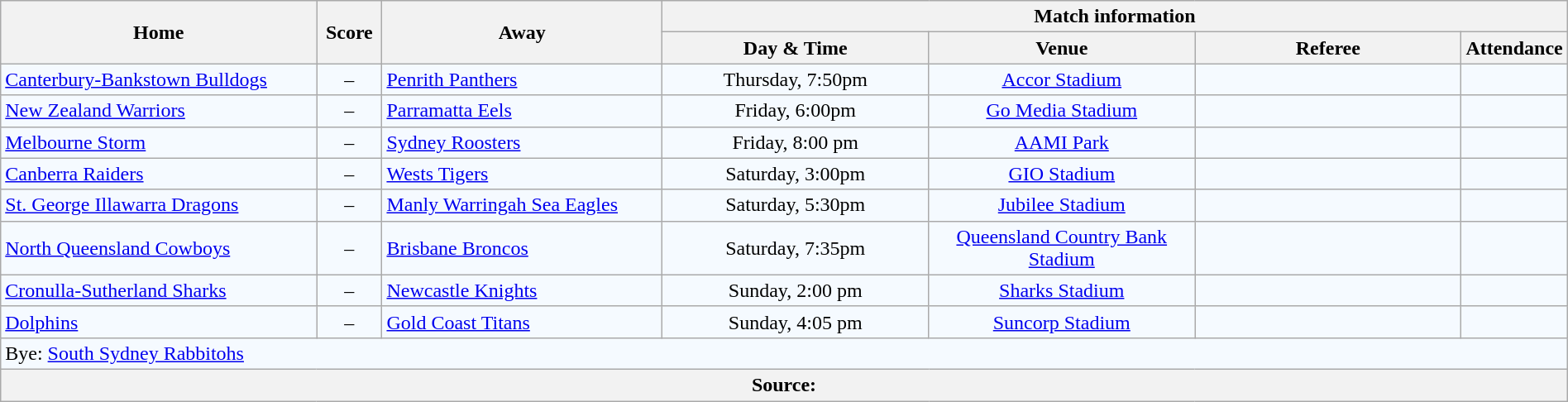<table class="wikitable" style="border-collapse:collapse; text-align:center; width:100%;">
<tr style="text-align:center; background:#f5faff;"  style="background:#c1d8ff;">
<th rowspan="2">Home</th>
<th rowspan="2">Score</th>
<th rowspan="2">Away</th>
<th colspan="4">Match information</th>
</tr>
<tr>
<th width="17%">Day & Time</th>
<th width="17%">Venue</th>
<th width="17%">Referee</th>
<th width="5%">Attendance</th>
</tr>
<tr style="text-align:center; background:#f5faff;">
<td align="left"> <a href='#'>Canterbury-Bankstown Bulldogs</a></td>
<td>–</td>
<td align="left"> <a href='#'>Penrith Panthers</a></td>
<td>Thursday, 7:50pm</td>
<td><a href='#'>Accor Stadium</a></td>
<td></td>
<td></td>
</tr>
<tr style="text-align:center; background:#f5faff;">
<td align="left"> <a href='#'>New Zealand Warriors</a></td>
<td>–</td>
<td align="left"> <a href='#'>Parramatta Eels</a></td>
<td>Friday, 6:00pm</td>
<td><a href='#'>Go Media Stadium</a></td>
<td></td>
<td></td>
</tr>
<tr style="text-align:center; background:#f5faff;">
<td align="left"> <a href='#'>Melbourne Storm</a></td>
<td>–</td>
<td align="left"> <a href='#'>Sydney Roosters</a></td>
<td>Friday, 8:00 pm</td>
<td><a href='#'>AAMI Park</a></td>
<td></td>
<td></td>
</tr>
<tr style="text-align:center; background:#f5faff;">
<td align="left"> <a href='#'>Canberra Raiders</a></td>
<td>–</td>
<td align="left"> <a href='#'>Wests Tigers</a></td>
<td>Saturday, 3:00pm</td>
<td><a href='#'>GIO Stadium</a></td>
<td></td>
<td></td>
</tr>
<tr style="text-align:center; background:#f5faff;">
<td align="left"> <a href='#'>St. George Illawarra Dragons</a></td>
<td>–</td>
<td align="left"> <a href='#'>Manly Warringah Sea Eagles</a></td>
<td>Saturday, 5:30pm</td>
<td><a href='#'>Jubilee Stadium</a></td>
<td></td>
<td></td>
</tr>
<tr style="text-align:center; background:#f5faff;">
<td align="left"> <a href='#'>North Queensland Cowboys</a></td>
<td>–</td>
<td align="left"> <a href='#'>Brisbane Broncos</a></td>
<td>Saturday, 7:35pm</td>
<td><a href='#'>Queensland Country Bank Stadium</a></td>
<td></td>
<td></td>
</tr>
<tr style="text-align:center; background:#f5faff;">
<td align="left"> <a href='#'>Cronulla-Sutherland Sharks</a></td>
<td>–</td>
<td align="left"> <a href='#'>Newcastle Knights</a></td>
<td>Sunday, 2:00 pm</td>
<td><a href='#'>Sharks Stadium</a></td>
<td></td>
<td></td>
</tr>
<tr style="text-align:center; background:#f5faff;">
<td align="left"> <a href='#'>Dolphins</a></td>
<td>–</td>
<td align="left"> <a href='#'>Gold Coast Titans</a></td>
<td>Sunday, 4:05 pm</td>
<td><a href='#'>Suncorp Stadium</a></td>
<td></td>
<td></td>
</tr>
<tr style="text-align:center; background:#f5faff;">
<td colspan="7" align="left">Bye:  <a href='#'>South Sydney Rabbitohs</a></td>
</tr>
<tr>
<th colspan="7" align="left">Source:</th>
</tr>
</table>
